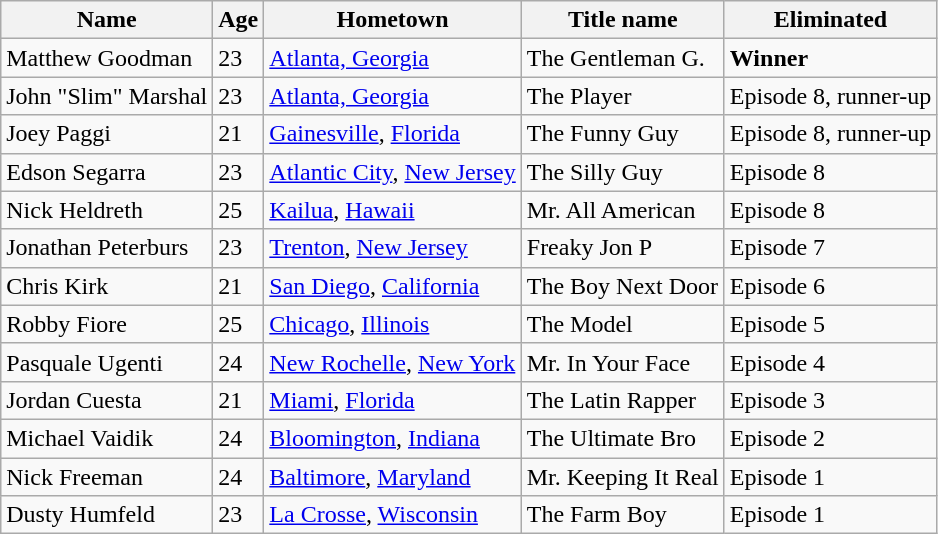<table class="wikitable sortable">
<tr>
<th>Name</th>
<th>Age</th>
<th>Hometown</th>
<th>Title name</th>
<th>Eliminated</th>
</tr>
<tr>
<td>Matthew Goodman</td>
<td>23</td>
<td><a href='#'>Atlanta, Georgia</a></td>
<td>The Gentleman G.</td>
<td><strong>Winner</strong></td>
</tr>
<tr>
<td>John "Slim" Marshal</td>
<td>23</td>
<td><a href='#'>Atlanta, Georgia</a></td>
<td>The Player</td>
<td>Episode 8, runner-up</td>
</tr>
<tr>
<td>Joey Paggi</td>
<td>21</td>
<td><a href='#'>Gainesville</a>, <a href='#'>Florida</a></td>
<td>The Funny Guy</td>
<td>Episode 8, runner-up</td>
</tr>
<tr>
<td>Edson Segarra</td>
<td>23</td>
<td><a href='#'>Atlantic City</a>, <a href='#'>New Jersey</a></td>
<td>The Silly Guy</td>
<td>Episode 8</td>
</tr>
<tr>
<td>Nick Heldreth</td>
<td>25</td>
<td><a href='#'>Kailua</a>, <a href='#'>Hawaii</a></td>
<td>Mr. All American</td>
<td>Episode 8</td>
</tr>
<tr>
<td>Jonathan Peterburs</td>
<td>23</td>
<td><a href='#'>Trenton</a>, <a href='#'>New Jersey</a></td>
<td>Freaky Jon P</td>
<td>Episode 7</td>
</tr>
<tr>
<td>Chris Kirk</td>
<td>21</td>
<td><a href='#'>San Diego</a>, <a href='#'>California</a></td>
<td>The Boy Next Door</td>
<td>Episode 6</td>
</tr>
<tr>
<td>Robby Fiore</td>
<td>25</td>
<td><a href='#'>Chicago</a>, <a href='#'>Illinois</a></td>
<td>The Model</td>
<td>Episode 5</td>
</tr>
<tr>
<td>Pasquale Ugenti</td>
<td>24</td>
<td><a href='#'>New Rochelle</a>, <a href='#'>New York</a></td>
<td>Mr. In Your Face</td>
<td>Episode 4</td>
</tr>
<tr>
<td>Jordan Cuesta</td>
<td>21</td>
<td><a href='#'>Miami</a>, <a href='#'>Florida</a></td>
<td>The Latin Rapper</td>
<td>Episode 3</td>
</tr>
<tr>
<td>Michael Vaidik</td>
<td>24</td>
<td><a href='#'>Bloomington</a>, <a href='#'>Indiana</a></td>
<td>The Ultimate Bro</td>
<td>Episode 2</td>
</tr>
<tr>
<td>Nick Freeman</td>
<td>24</td>
<td><a href='#'>Baltimore</a>, <a href='#'>Maryland</a></td>
<td>Mr. Keeping It Real</td>
<td>Episode 1</td>
</tr>
<tr>
<td>Dusty Humfeld</td>
<td>23</td>
<td><a href='#'>La Crosse</a>, <a href='#'>Wisconsin</a></td>
<td>The Farm Boy</td>
<td>Episode 1</td>
</tr>
</table>
